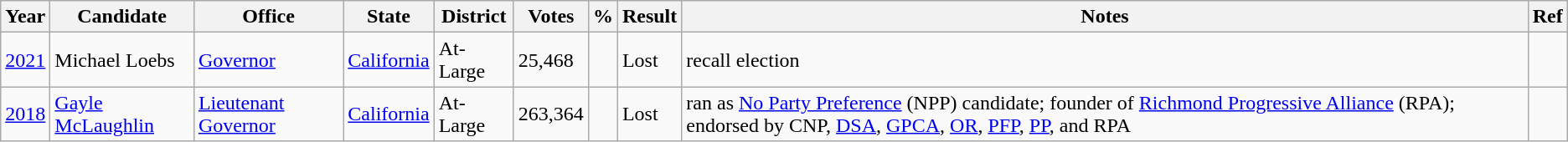<table class="wikitable sortable" style="font-size:100%">
<tr>
<th>Year</th>
<th>Candidate</th>
<th>Office</th>
<th>State</th>
<th>District</th>
<th>Votes</th>
<th>%</th>
<th>Result</th>
<th>Notes</th>
<th>Ref</th>
</tr>
<tr>
<td><a href='#'>2021</a></td>
<td>Michael Loebs</td>
<td><a href='#'>Governor</a></td>
<td><a href='#'>California</a></td>
<td>At-Large</td>
<td>25,468</td>
<td></td>
<td> Lost</td>
<td>recall election</td>
<td></td>
</tr>
<tr>
<td><a href='#'>2018</a></td>
<td><a href='#'>Gayle McLaughlin</a></td>
<td><a href='#'>Lieutenant Governor</a></td>
<td><a href='#'>California</a></td>
<td>At-Large</td>
<td>263,364</td>
<td></td>
<td> Lost</td>
<td>ran as <a href='#'>No Party Preference</a> (NPP) candidate; founder of <a href='#'>Richmond Progressive Alliance</a> (RPA); endorsed by CNP, <a href='#'>DSA</a>, <a href='#'>GPCA</a>, <a href='#'>OR</a>, <a href='#'>PFP</a>, <a href='#'>PP</a>, and RPA</td>
<td></td>
</tr>
</table>
